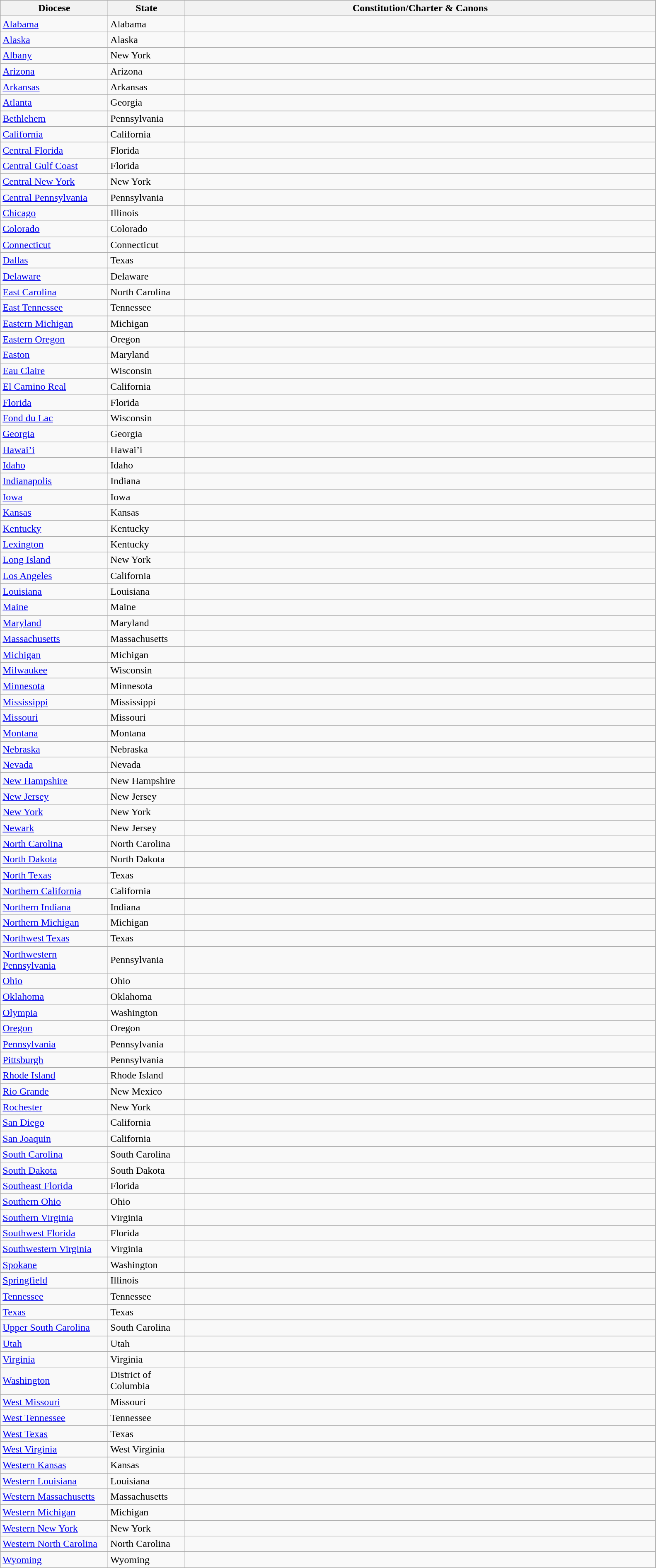<table class="wikitable sortable">
<tr>
<th scope="col" style="width: 166px;">Diocese</th>
<th scope="col" style="width: 116px;">State</th>
<th scope="col" style="width: 750px;">Constitution/Charter & Canons</th>
</tr>
<tr>
<td><a href='#'>Alabama</a></td>
<td>Alabama</td>
<td></td>
</tr>
<tr>
<td><a href='#'>Alaska</a></td>
<td>Alaska</td>
<td></td>
</tr>
<tr>
<td><a href='#'>Albany</a></td>
<td>New York</td>
<td></td>
</tr>
<tr>
<td><a href='#'>Arizona</a></td>
<td>Arizona</td>
<td></td>
</tr>
<tr>
<td><a href='#'>Arkansas</a></td>
<td>Arkansas</td>
<td></td>
</tr>
<tr>
<td><a href='#'>Atlanta</a></td>
<td>Georgia</td>
<td></td>
</tr>
<tr>
<td><a href='#'>Bethlehem</a></td>
<td>Pennsylvania</td>
<td></td>
</tr>
<tr>
<td><a href='#'>California</a></td>
<td>California</td>
<td></td>
</tr>
<tr>
<td><a href='#'>Central Florida</a></td>
<td>Florida</td>
<td></td>
</tr>
<tr>
<td><a href='#'>Central Gulf Coast</a></td>
<td>Florida</td>
<td></td>
</tr>
<tr>
<td><a href='#'>Central New York</a></td>
<td>New York</td>
<td></td>
</tr>
<tr>
<td><a href='#'>Central Pennsylvania</a></td>
<td>Pennsylvania</td>
<td></td>
</tr>
<tr>
<td><a href='#'>Chicago</a></td>
<td>Illinois</td>
<td></td>
</tr>
<tr>
<td><a href='#'>Colorado</a></td>
<td>Colorado</td>
<td></td>
</tr>
<tr>
<td><a href='#'>Connecticut</a></td>
<td>Connecticut</td>
<td></td>
</tr>
<tr>
<td><a href='#'>Dallas</a></td>
<td>Texas</td>
<td></td>
</tr>
<tr>
<td><a href='#'>Delaware</a></td>
<td>Delaware</td>
<td></td>
</tr>
<tr>
<td><a href='#'>East Carolina</a></td>
<td>North Carolina</td>
<td></td>
</tr>
<tr>
<td><a href='#'>East Tennessee</a></td>
<td>Tennessee</td>
<td></td>
</tr>
<tr>
<td><a href='#'>Eastern Michigan</a></td>
<td>Michigan</td>
<td></td>
</tr>
<tr>
<td><a href='#'>Eastern Oregon</a></td>
<td>Oregon</td>
<td></td>
</tr>
<tr>
<td><a href='#'>Easton</a></td>
<td>Maryland</td>
<td></td>
</tr>
<tr>
<td><a href='#'>Eau Claire</a></td>
<td>Wisconsin</td>
<td></td>
</tr>
<tr>
<td><a href='#'>El Camino Real</a></td>
<td>California</td>
<td></td>
</tr>
<tr>
<td><a href='#'>Florida</a></td>
<td>Florida</td>
<td></td>
</tr>
<tr>
<td><a href='#'>Fond du Lac</a></td>
<td>Wisconsin</td>
<td></td>
</tr>
<tr>
<td><a href='#'>Georgia</a></td>
<td>Georgia</td>
<td></td>
</tr>
<tr>
<td><a href='#'>Hawai’i</a></td>
<td>Hawai’i</td>
<td></td>
</tr>
<tr>
<td><a href='#'>Idaho</a></td>
<td>Idaho</td>
<td></td>
</tr>
<tr>
<td><a href='#'>Indianapolis</a></td>
<td>Indiana</td>
<td></td>
</tr>
<tr>
<td><a href='#'>Iowa</a></td>
<td>Iowa</td>
<td></td>
</tr>
<tr>
<td><a href='#'>Kansas</a></td>
<td>Kansas</td>
<td></td>
</tr>
<tr>
<td><a href='#'>Kentucky</a></td>
<td>Kentucky</td>
<td></td>
</tr>
<tr>
<td><a href='#'>Lexington</a></td>
<td>Kentucky</td>
<td></td>
</tr>
<tr>
<td><a href='#'>Long Island</a></td>
<td>New York</td>
<td></td>
</tr>
<tr>
<td><a href='#'>Los Angeles</a></td>
<td>California</td>
<td></td>
</tr>
<tr>
<td><a href='#'>Louisiana</a></td>
<td>Louisiana</td>
<td></td>
</tr>
<tr>
<td><a href='#'>Maine</a></td>
<td>Maine</td>
<td></td>
</tr>
<tr>
<td><a href='#'>Maryland</a></td>
<td>Maryland</td>
<td></td>
</tr>
<tr>
<td><a href='#'>Massachusetts</a></td>
<td>Massachusetts</td>
<td></td>
</tr>
<tr>
<td><a href='#'>Michigan</a></td>
<td>Michigan</td>
<td></td>
</tr>
<tr>
<td><a href='#'>Milwaukee</a></td>
<td>Wisconsin</td>
<td></td>
</tr>
<tr>
<td><a href='#'>Minnesota</a></td>
<td>Minnesota</td>
<td></td>
</tr>
<tr>
<td><a href='#'>Mississippi</a></td>
<td>Mississippi</td>
<td></td>
</tr>
<tr>
<td><a href='#'>Missouri</a></td>
<td>Missouri</td>
<td></td>
</tr>
<tr>
<td><a href='#'>Montana</a></td>
<td>Montana</td>
<td></td>
</tr>
<tr>
<td><a href='#'>Nebraska</a></td>
<td>Nebraska</td>
<td></td>
</tr>
<tr>
<td><a href='#'>Nevada</a></td>
<td>Nevada</td>
<td></td>
</tr>
<tr>
<td><a href='#'>New Hampshire</a></td>
<td>New Hampshire</td>
<td></td>
</tr>
<tr>
<td><a href='#'>New Jersey</a></td>
<td>New Jersey</td>
<td></td>
</tr>
<tr>
<td><a href='#'>New York</a></td>
<td>New York</td>
<td></td>
</tr>
<tr>
<td><a href='#'>Newark</a></td>
<td>New Jersey</td>
<td></td>
</tr>
<tr>
<td><a href='#'>North Carolina</a></td>
<td>North Carolina</td>
<td></td>
</tr>
<tr>
<td><a href='#'>North Dakota</a></td>
<td>North Dakota</td>
<td></td>
</tr>
<tr>
<td><a href='#'>North Texas</a></td>
<td>Texas</td>
<td></td>
</tr>
<tr>
<td><a href='#'>Northern California</a></td>
<td>California</td>
<td></td>
</tr>
<tr>
<td><a href='#'>Northern Indiana</a></td>
<td>Indiana</td>
<td></td>
</tr>
<tr>
<td><a href='#'>Northern Michigan</a></td>
<td>Michigan</td>
<td></td>
</tr>
<tr>
<td><a href='#'>Northwest Texas</a></td>
<td>Texas</td>
<td></td>
</tr>
<tr>
<td><a href='#'>Northwestern Pennsylvania</a></td>
<td>Pennsylvania</td>
<td></td>
</tr>
<tr>
<td><a href='#'>Ohio</a></td>
<td>Ohio</td>
<td></td>
</tr>
<tr>
<td><a href='#'>Oklahoma</a></td>
<td>Oklahoma</td>
<td></td>
</tr>
<tr>
<td><a href='#'>Olympia</a></td>
<td>Washington</td>
<td></td>
</tr>
<tr>
<td><a href='#'>Oregon</a></td>
<td>Oregon</td>
<td></td>
</tr>
<tr>
<td><a href='#'>Pennsylvania</a></td>
<td>Pennsylvania</td>
<td></td>
</tr>
<tr>
<td><a href='#'>Pittsburgh</a></td>
<td>Pennsylvania</td>
<td></td>
</tr>
<tr>
<td><a href='#'>Rhode Island</a></td>
<td>Rhode Island</td>
<td></td>
</tr>
<tr>
<td><a href='#'>Rio Grande</a></td>
<td>New Mexico</td>
<td></td>
</tr>
<tr>
<td><a href='#'>Rochester</a></td>
<td>New York</td>
<td></td>
</tr>
<tr>
<td><a href='#'>San Diego</a></td>
<td>California</td>
<td></td>
</tr>
<tr>
<td><a href='#'>San Joaquin</a></td>
<td>California</td>
<td></td>
</tr>
<tr>
<td><a href='#'>South Carolina</a></td>
<td>South Carolina</td>
<td></td>
</tr>
<tr>
<td><a href='#'>South Dakota</a></td>
<td>South Dakota</td>
<td></td>
</tr>
<tr>
<td><a href='#'>Southeast Florida</a></td>
<td>Florida</td>
<td></td>
</tr>
<tr>
<td><a href='#'>Southern Ohio</a></td>
<td>Ohio</td>
<td></td>
</tr>
<tr>
<td><a href='#'>Southern Virginia</a></td>
<td>Virginia</td>
<td></td>
</tr>
<tr>
<td><a href='#'>Southwest Florida</a></td>
<td>Florida</td>
<td></td>
</tr>
<tr>
<td><a href='#'>Southwestern Virginia</a></td>
<td>Virginia</td>
<td></td>
</tr>
<tr>
<td><a href='#'>Spokane</a></td>
<td>Washington</td>
<td></td>
</tr>
<tr>
<td><a href='#'>Springfield</a></td>
<td>Illinois</td>
<td></td>
</tr>
<tr>
<td><a href='#'>Tennessee</a></td>
<td>Tennessee</td>
<td></td>
</tr>
<tr>
<td><a href='#'>Texas</a></td>
<td>Texas</td>
<td></td>
</tr>
<tr>
<td><a href='#'>Upper South Carolina</a></td>
<td>South Carolina</td>
<td></td>
</tr>
<tr>
<td><a href='#'>Utah</a></td>
<td>Utah</td>
<td></td>
</tr>
<tr>
<td><a href='#'>Virginia</a></td>
<td>Virginia</td>
<td></td>
</tr>
<tr>
<td><a href='#'>Washington</a></td>
<td>District of Columbia</td>
<td></td>
</tr>
<tr>
<td><a href='#'>West Missouri</a></td>
<td>Missouri</td>
<td></td>
</tr>
<tr>
<td><a href='#'>West Tennessee</a></td>
<td>Tennessee</td>
<td></td>
</tr>
<tr>
<td><a href='#'>West Texas</a></td>
<td>Texas</td>
<td></td>
</tr>
<tr>
<td><a href='#'>West Virginia</a></td>
<td>West Virginia</td>
<td></td>
</tr>
<tr>
<td><a href='#'>Western Kansas</a></td>
<td>Kansas</td>
<td></td>
</tr>
<tr>
<td><a href='#'>Western Louisiana</a></td>
<td>Louisiana</td>
<td>   </td>
</tr>
<tr>
<td><a href='#'>Western Massachusetts</a></td>
<td>Massachusetts</td>
<td></td>
</tr>
<tr>
<td><a href='#'>Western Michigan</a></td>
<td>Michigan</td>
<td></td>
</tr>
<tr>
<td><a href='#'>Western New York</a></td>
<td>New York</td>
<td></td>
</tr>
<tr>
<td><a href='#'>Western North Carolina</a></td>
<td>North Carolina</td>
<td></td>
</tr>
<tr>
<td><a href='#'>Wyoming</a></td>
<td>Wyoming</td>
<td></td>
</tr>
</table>
